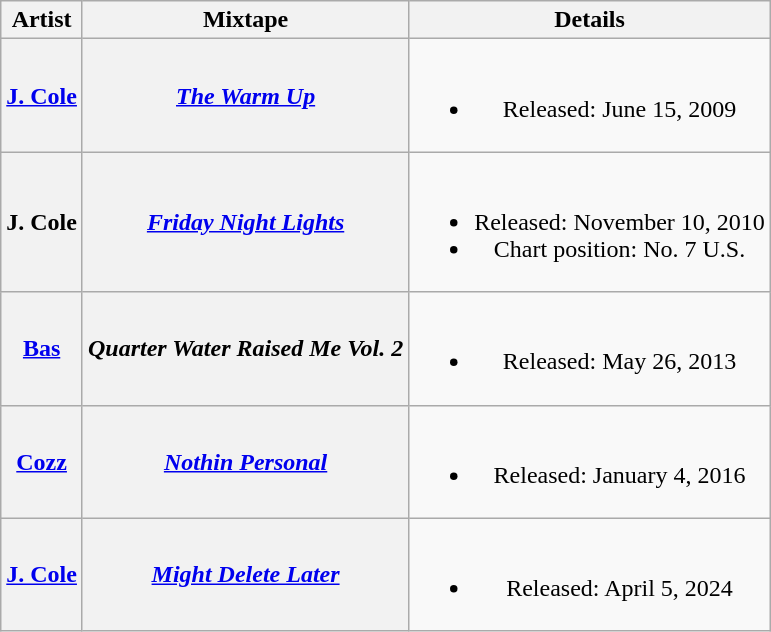<table class="wikitable plainrowheaders" style="text-align:center;">
<tr>
<th>Artist</th>
<th>Mixtape</th>
<th class="unsortable">Details</th>
</tr>
<tr>
<th scope="row"><a href='#'>J. Cole</a></th>
<th scope="row"><em><a href='#'>The Warm Up</a></em></th>
<td><br><ul><li>Released: June 15, 2009</li></ul></td>
</tr>
<tr>
<th scope="row">J. Cole</th>
<th scope="row"><em><a href='#'>Friday Night Lights</a></em></th>
<td><br><ul><li>Released: November 10, 2010</li><li>Chart position: No. 7 U.S.</li></ul></td>
</tr>
<tr>
<th scope="row"><a href='#'>Bas</a></th>
<th scope="row"><em>Quarter Water Raised Me Vol. 2</em></th>
<td><br><ul><li>Released: May 26, 2013</li></ul></td>
</tr>
<tr>
<th scope="row"><a href='#'>Cozz</a></th>
<th scope="row"><em><a href='#'>Nothin Personal</a></em></th>
<td><br><ul><li>Released: January 4, 2016</li></ul></td>
</tr>
<tr>
<th scope="row"><a href='#'>J. Cole</a></th>
<th scope="row"><em><a href='#'>Might Delete Later</a></em></th>
<td><br><ul><li>Released: April 5, 2024</li></ul></td>
</tr>
</table>
